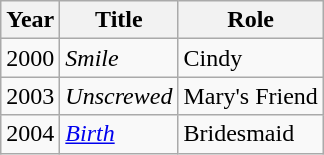<table class="wikitable sortable">
<tr>
<th>Year</th>
<th>Title</th>
<th>Role</th>
</tr>
<tr>
<td>2000</td>
<td><em>Smile</em></td>
<td>Cindy</td>
</tr>
<tr>
<td>2003</td>
<td><em>Unscrewed</em></td>
<td>Mary's Friend</td>
</tr>
<tr>
<td>2004</td>
<td><em><a href='#'>Birth</a></em></td>
<td>Bridesmaid</td>
</tr>
</table>
